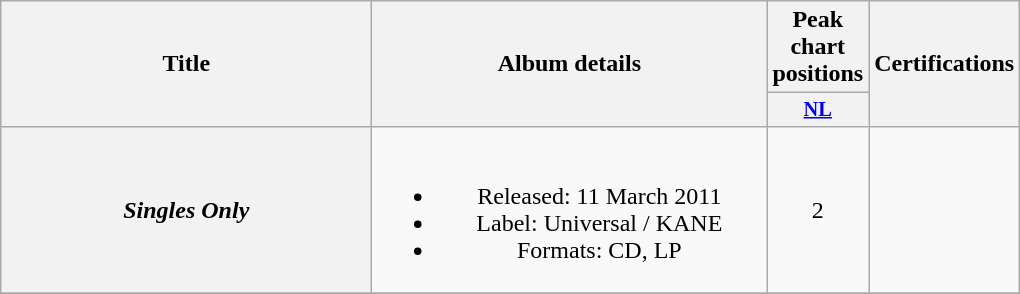<table class="wikitable plainrowheaders" style="text-align:center;" border="1">
<tr>
<th scope="col" rowspan="2" style="width:15em;">Title</th>
<th scope="col" rowspan="2" style="width:16em;">Album details</th>
<th scope="col" colspan="1">Peak chart positions</th>
<th scope="col" rowspan="2">Certifications</th>
</tr>
<tr>
<th scope="col" style="width:3em;font-size:85%;"><a href='#'>NL</a><br></th>
</tr>
<tr>
<th scope="row"><em>Singles Only</em></th>
<td><br><ul><li>Released: 11 March 2011</li><li>Label:  Universal / KANE</li><li>Formats: CD, LP</li></ul></td>
<td>2</td>
<td></td>
</tr>
<tr>
</tr>
</table>
